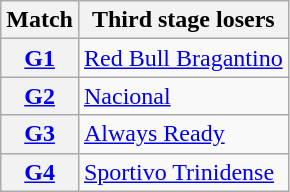<table class="wikitable">
<tr>
<th>Match</th>
<th>Third stage losers</th>
</tr>
<tr>
<th><a href='#'>G1</a></th>
<td> <a href='#'>Red Bull Bragantino</a></td>
</tr>
<tr>
<th><a href='#'>G2</a></th>
<td> <a href='#'>Nacional</a></td>
</tr>
<tr>
<th><a href='#'>G3</a></th>
<td> <a href='#'>Always Ready</a></td>
</tr>
<tr>
<th><a href='#'>G4</a></th>
<td> <a href='#'>Sportivo Trinidense</a></td>
</tr>
</table>
